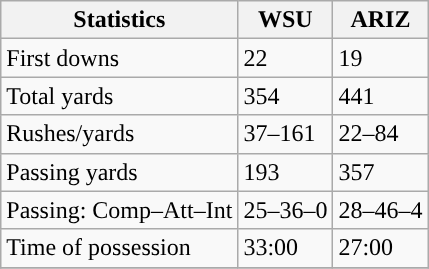<table class="wikitable" style="float: left;">
<tr>
<th>Statistics</th>
<th>WSU</th>
<th>ARIZ</th>
</tr>
<tr>
<td>First downs</td>
<td>22</td>
<td>19</td>
</tr>
<tr>
<td>Total yards</td>
<td>354</td>
<td>441</td>
</tr>
<tr>
<td>Rushes/yards</td>
<td>37–161</td>
<td>22–84</td>
</tr>
<tr>
<td>Passing yards</td>
<td>193</td>
<td>357</td>
</tr>
<tr>
<td>Passing: Comp–Att–Int</td>
<td>25–36–0</td>
<td>28–46–4</td>
</tr>
<tr>
<td>Time of possession</td>
<td>33:00</td>
<td>27:00</td>
</tr>
<tr>
</tr>
</table>
